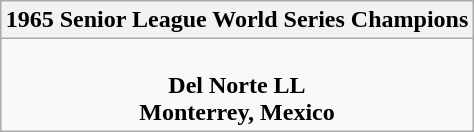<table class="wikitable" style="text-align: center; margin: 0 auto;">
<tr>
<th>1965 Senior League World Series Champions</th>
</tr>
<tr>
<td><br><strong>Del Norte LL</strong><br><strong>Monterrey, Mexico</strong></td>
</tr>
</table>
